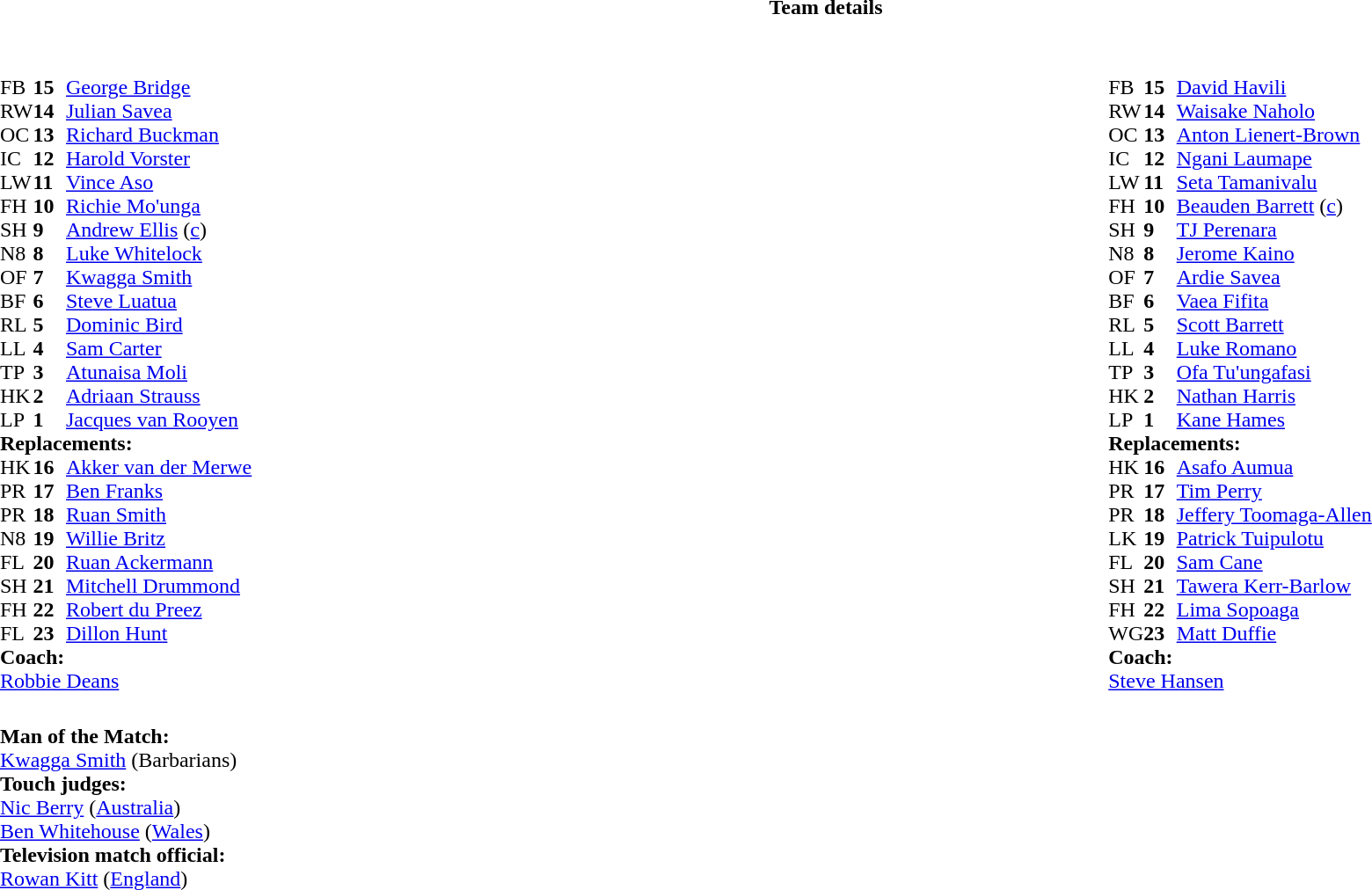<table border="0" width="100%" class="collapsible collapsed">
<tr>
<th>Team details</th>
</tr>
<tr>
<td><br><table width="100%">
<tr>
<td valign="top" width="50%"><br><table style="font-size:100%" cellspacing="0" cellpadding="0">
<tr>
<th width="25"></th>
<th width="25"></th>
</tr>
<tr>
<td>FB</td>
<td><strong>15</strong></td>
<td> <a href='#'>George Bridge</a></td>
</tr>
<tr>
<td>RW</td>
<td><strong>14</strong></td>
<td> <a href='#'>Julian Savea</a></td>
</tr>
<tr>
<td>OC</td>
<td><strong>13</strong></td>
<td> <a href='#'>Richard Buckman</a></td>
<td></td>
<td></td>
</tr>
<tr>
<td>IC</td>
<td><strong>12</strong></td>
<td> <a href='#'>Harold Vorster</a></td>
</tr>
<tr>
<td>LW</td>
<td><strong>11</strong></td>
<td> <a href='#'>Vince Aso</a></td>
</tr>
<tr>
<td>FH</td>
<td><strong>10</strong></td>
<td> <a href='#'>Richie Mo'unga</a></td>
</tr>
<tr>
<td>SH</td>
<td><strong>9</strong></td>
<td> <a href='#'>Andrew Ellis</a> (<a href='#'>c</a>)</td>
<td></td>
<td></td>
</tr>
<tr>
<td>N8</td>
<td><strong>8</strong></td>
<td> <a href='#'>Luke Whitelock</a></td>
</tr>
<tr>
<td>OF</td>
<td><strong>7</strong></td>
<td> <a href='#'>Kwagga Smith</a></td>
</tr>
<tr>
<td>BF</td>
<td><strong>6</strong></td>
<td> <a href='#'>Steve Luatua</a></td>
<td></td>
<td></td>
</tr>
<tr>
<td>RL</td>
<td><strong>5</strong></td>
<td> <a href='#'>Dominic Bird</a></td>
<td></td>
<td></td>
</tr>
<tr>
<td>LL</td>
<td><strong>4</strong></td>
<td> <a href='#'>Sam Carter</a></td>
<td></td>
<td></td>
</tr>
<tr>
<td>TP</td>
<td><strong>3</strong></td>
<td> <a href='#'>Atunaisa Moli</a></td>
<td></td>
<td></td>
</tr>
<tr>
<td>HK</td>
<td><strong>2</strong></td>
<td> <a href='#'>Adriaan Strauss</a></td>
<td></td>
<td></td>
</tr>
<tr>
<td>LP</td>
<td><strong>1</strong></td>
<td> <a href='#'>Jacques van Rooyen</a></td>
<td></td>
<td></td>
</tr>
<tr>
<td colspan="3"><strong>Replacements:</strong></td>
</tr>
<tr>
<td>HK</td>
<td><strong>16</strong></td>
<td> <a href='#'>Akker van der Merwe</a></td>
<td></td>
<td></td>
</tr>
<tr>
<td>PR</td>
<td><strong>17</strong></td>
<td> <a href='#'>Ben Franks</a></td>
<td></td>
<td></td>
</tr>
<tr>
<td>PR</td>
<td><strong>18</strong></td>
<td> <a href='#'>Ruan Smith</a></td>
<td></td>
<td></td>
</tr>
<tr>
<td>N8</td>
<td><strong>19</strong></td>
<td> <a href='#'>Willie Britz</a></td>
<td></td>
<td></td>
</tr>
<tr>
<td>FL</td>
<td><strong>20</strong></td>
<td> <a href='#'>Ruan Ackermann</a></td>
<td></td>
<td></td>
</tr>
<tr>
<td>SH</td>
<td><strong>21</strong></td>
<td> <a href='#'>Mitchell Drummond</a></td>
<td></td>
<td></td>
</tr>
<tr>
<td>FH</td>
<td><strong>22</strong></td>
<td> <a href='#'>Robert du Preez</a></td>
<td></td>
<td></td>
</tr>
<tr>
<td>FL</td>
<td><strong>23</strong></td>
<td> <a href='#'>Dillon Hunt</a></td>
<td></td>
<td></td>
</tr>
<tr>
<td colspan="3"><strong>Coach:</strong></td>
</tr>
<tr>
<td colspan="4"> <a href='#'>Robbie Deans</a></td>
</tr>
</table>
</td>
<td valign="top" width="50%"><br><table style="font-size:100%" cellspacing="0" cellpadding="0" align="center">
<tr>
<th width="25"></th>
<th width="25"></th>
</tr>
<tr>
<td>FB</td>
<td><strong>15</strong></td>
<td><a href='#'>David Havili</a></td>
<td></td>
<td></td>
<td></td>
<td></td>
</tr>
<tr>
<td>RW</td>
<td><strong>14</strong></td>
<td><a href='#'>Waisake Naholo</a></td>
<td></td>
<td></td>
</tr>
<tr>
<td>OC</td>
<td><strong>13</strong></td>
<td><a href='#'>Anton Lienert-Brown</a></td>
</tr>
<tr>
<td>IC</td>
<td><strong>12</strong></td>
<td><a href='#'>Ngani Laumape</a></td>
</tr>
<tr>
<td>LW</td>
<td><strong>11</strong></td>
<td><a href='#'>Seta Tamanivalu</a></td>
</tr>
<tr>
<td>FH</td>
<td><strong>10</strong></td>
<td><a href='#'>Beauden Barrett</a> (<a href='#'>c</a>)</td>
<td></td>
<td></td>
<td></td>
</tr>
<tr>
<td>SH</td>
<td><strong>9</strong></td>
<td><a href='#'>TJ Perenara</a></td>
<td></td>
<td></td>
</tr>
<tr>
<td>N8</td>
<td><strong>8</strong></td>
<td><a href='#'>Jerome Kaino</a></td>
<td></td>
<td></td>
</tr>
<tr>
<td>OF</td>
<td><strong>7</strong></td>
<td><a href='#'>Ardie Savea</a></td>
</tr>
<tr>
<td>BF</td>
<td><strong>6</strong></td>
<td><a href='#'>Vaea Fifita</a></td>
</tr>
<tr>
<td>RL</td>
<td><strong>5</strong></td>
<td><a href='#'>Scott Barrett</a></td>
<td></td>
<td></td>
<td colspan=2></td>
</tr>
<tr>
<td>LL</td>
<td><strong>4</strong></td>
<td><a href='#'>Luke Romano</a></td>
<td></td>
<td></td>
<td></td>
<td></td>
</tr>
<tr>
<td>TP</td>
<td><strong>3</strong></td>
<td><a href='#'>Ofa Tu'ungafasi</a></td>
<td></td>
<td></td>
</tr>
<tr>
<td>HK</td>
<td><strong>2</strong></td>
<td><a href='#'>Nathan Harris</a></td>
<td></td>
<td></td>
</tr>
<tr>
<td>LP</td>
<td><strong>1</strong></td>
<td><a href='#'>Kane Hames</a></td>
<td></td>
<td></td>
</tr>
<tr>
<td colspan="3"><strong>Replacements:</strong></td>
</tr>
<tr>
<td>HK</td>
<td><strong>16</strong></td>
<td><a href='#'>Asafo Aumua</a></td>
<td></td>
<td></td>
</tr>
<tr>
<td>PR</td>
<td><strong>17</strong></td>
<td><a href='#'>Tim Perry</a></td>
<td></td>
<td></td>
</tr>
<tr>
<td>PR</td>
<td><strong>18</strong></td>
<td><a href='#'>Jeffery Toomaga-Allen</a></td>
<td></td>
<td></td>
</tr>
<tr>
<td>LK</td>
<td><strong>19</strong></td>
<td><a href='#'>Patrick Tuipulotu</a></td>
<td></td>
<td></td>
</tr>
<tr>
<td>FL</td>
<td><strong>20</strong></td>
<td><a href='#'>Sam Cane</a></td>
<td></td>
<td></td>
</tr>
<tr>
<td>SH</td>
<td><strong>21</strong></td>
<td><a href='#'>Tawera Kerr-Barlow</a></td>
<td></td>
<td></td>
</tr>
<tr>
<td>FH</td>
<td><strong>22</strong></td>
<td><a href='#'>Lima Sopoaga</a></td>
<td></td>
<td></td>
<td></td>
<td></td>
</tr>
<tr>
<td>WG</td>
<td><strong>23</strong></td>
<td><a href='#'>Matt Duffie</a></td>
<td></td>
<td></td>
</tr>
<tr>
<td colspan="3"><strong>Coach:</strong></td>
</tr>
<tr>
<td colspan="4"> <a href='#'>Steve Hansen</a></td>
</tr>
</table>
</td>
</tr>
</table>
<table width=100% style="font-size:100%">
<tr>
<td><br><strong>Man of the Match:</strong>
<br> <a href='#'>Kwagga Smith</a> (Barbarians)<br><strong>Touch judges:</strong>
<br><a href='#'>Nic Berry</a> (<a href='#'>Australia</a>)
<br><a href='#'>Ben Whitehouse</a> (<a href='#'>Wales</a>)
<br><strong>Television match official:</strong>
<br><a href='#'>Rowan Kitt</a> (<a href='#'>England</a>)</td>
</tr>
</table>
</td>
</tr>
</table>
